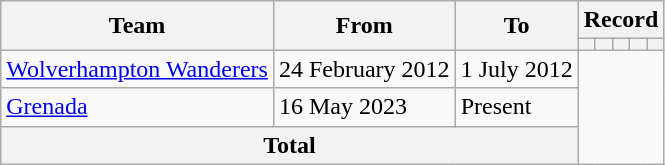<table class=wikitable style="text-align: center">
<tr>
<th rowspan=2>Team</th>
<th rowspan=2>From</th>
<th rowspan=2>To</th>
<th colspan=5>Record</th>
</tr>
<tr>
<th></th>
<th></th>
<th></th>
<th></th>
<th></th>
</tr>
<tr>
<td align=left><a href='#'>Wolverhampton Wanderers</a></td>
<td align=left>24 February 2012</td>
<td align=left>1 July 2012<br></td>
</tr>
<tr>
<td align=left><a href='#'>Grenada</a></td>
<td align=left>16 May 2023</td>
<td align=left>Present<br></td>
</tr>
<tr>
<th colspan=3>Total<br></th>
</tr>
</table>
